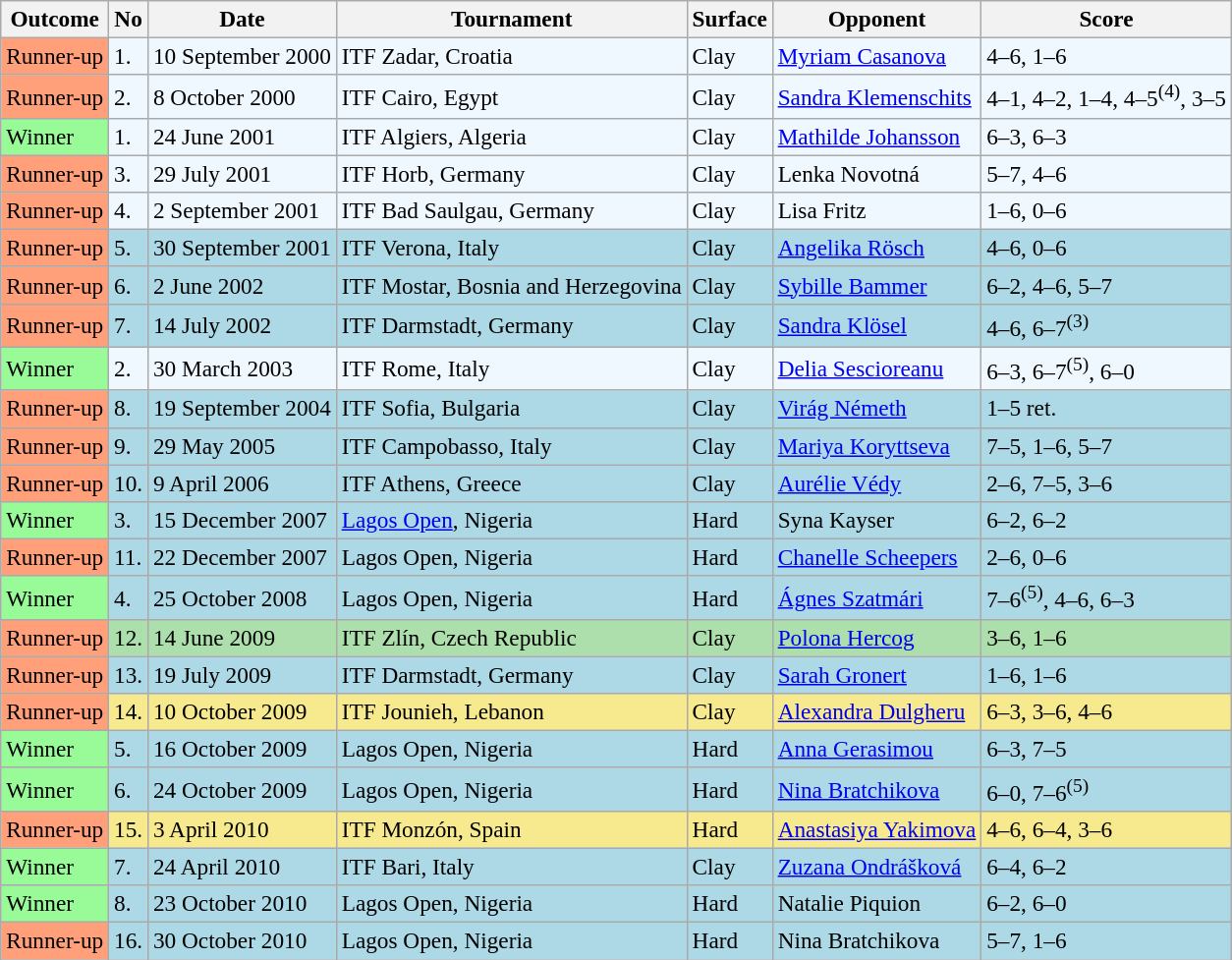<table class="sortable wikitable" style="font-size:97%;">
<tr>
<th>Outcome</th>
<th>No</th>
<th>Date</th>
<th>Tournament</th>
<th>Surface</th>
<th>Opponent</th>
<th class="unsortable">Score</th>
</tr>
<tr style="background:#f0f8ff;">
<td style="background:#ffa07a;">Runner-up</td>
<td>1.</td>
<td>10 September 2000</td>
<td>ITF Zadar, Croatia</td>
<td>Clay</td>
<td> <a href='#'>Myriam Casanova</a></td>
<td>4–6, 1–6</td>
</tr>
<tr style="background:#f0f8ff;">
<td style="background:#ffa07a;">Runner-up</td>
<td>2.</td>
<td>8 October 2000</td>
<td>ITF Cairo, Egypt</td>
<td>Clay</td>
<td> <a href='#'>Sandra Klemenschits</a></td>
<td>4–1, 4–2, 1–4, 4–5<sup>(4)</sup>, 3–5</td>
</tr>
<tr style="background:#f0f8ff;">
<td style="background:#98fb98;">Winner</td>
<td>1.</td>
<td>24 June 2001</td>
<td>ITF Algiers, Algeria</td>
<td>Clay</td>
<td> <a href='#'>Mathilde Johansson</a></td>
<td>6–3, 6–3</td>
</tr>
<tr style="background:#f0f8ff;">
<td style="background:#ffa07a;">Runner-up</td>
<td>3.</td>
<td>29 July 2001</td>
<td>ITF Horb, Germany</td>
<td>Clay</td>
<td> Lenka Novotná</td>
<td>5–7, 4–6</td>
</tr>
<tr style="background:#f0f8ff;">
<td style="background:#ffa07a;">Runner-up</td>
<td>4.</td>
<td>2 September 2001</td>
<td>ITF Bad Saulgau, Germany</td>
<td>Clay</td>
<td> Lisa Fritz</td>
<td>1–6, 0–6</td>
</tr>
<tr style="background:lightblue;">
<td style="background:#ffa07a;">Runner-up</td>
<td>5.</td>
<td>30 September 2001</td>
<td>ITF Verona, Italy</td>
<td>Clay</td>
<td> <a href='#'>Angelika Rösch</a></td>
<td>4–6, 0–6</td>
</tr>
<tr style="background:lightblue;">
<td style="background:#ffa07a;">Runner-up</td>
<td>6.</td>
<td>2 June 2002</td>
<td>ITF Mostar, Bosnia and Herzegovina</td>
<td>Clay</td>
<td> <a href='#'>Sybille Bammer</a></td>
<td>6–2, 4–6, 5–7</td>
</tr>
<tr style="background:lightblue;">
<td style="background:#ffa07a;">Runner-up</td>
<td>7.</td>
<td>14 July 2002</td>
<td>ITF Darmstadt, Germany</td>
<td>Clay</td>
<td> <a href='#'>Sandra Klösel</a></td>
<td>4–6, 6–7<sup>(3)</sup></td>
</tr>
<tr style="background:#f0f8ff;">
<td style="background:#98fb98;">Winner</td>
<td>2.</td>
<td>30 March 2003</td>
<td>ITF Rome, Italy</td>
<td>Clay</td>
<td> <a href='#'>Delia Sescioreanu</a></td>
<td>6–3, 6–7<sup>(5)</sup>, 6–0</td>
</tr>
<tr style="background:lightblue;">
<td style="background:#ffa07a;">Runner-up</td>
<td>8.</td>
<td>19 September 2004</td>
<td>ITF Sofia, Bulgaria</td>
<td>Clay</td>
<td> <a href='#'>Virág Németh</a></td>
<td>1–5 ret.</td>
</tr>
<tr style="background:lightblue;">
<td style="background:#ffa07a;">Runner-up</td>
<td>9.</td>
<td>29 May 2005</td>
<td>ITF Campobasso, Italy</td>
<td>Clay</td>
<td> <a href='#'>Mariya Koryttseva</a></td>
<td>7–5, 1–6, 5–7</td>
</tr>
<tr style="background:lightblue;">
<td style="background:#ffa07a;">Runner-up</td>
<td>10.</td>
<td>9 April 2006</td>
<td>ITF Athens, Greece</td>
<td>Clay</td>
<td> <a href='#'>Aurélie Védy</a></td>
<td>2–6, 7–5, 3–6</td>
</tr>
<tr style="background:lightblue;">
<td style="background:#98fb98;">Winner</td>
<td>3.</td>
<td>15 December 2007</td>
<td><a href='#'>Lagos Open</a>, Nigeria</td>
<td>Hard</td>
<td> Syna Kayser</td>
<td>6–2, 6–2</td>
</tr>
<tr style="background:lightblue;">
<td style="background:#ffa07a;">Runner-up</td>
<td>11.</td>
<td>22 December 2007</td>
<td>Lagos Open, Nigeria</td>
<td>Hard</td>
<td> <a href='#'>Chanelle Scheepers</a></td>
<td>2–6, 0–6</td>
</tr>
<tr style="background:lightblue;">
<td style="background:#98fb98;">Winner</td>
<td>4.</td>
<td>25 October 2008</td>
<td>Lagos Open, Nigeria</td>
<td>Hard</td>
<td> <a href='#'>Ágnes Szatmári</a></td>
<td>7–6<sup>(5)</sup>, 4–6, 6–3</td>
</tr>
<tr style="background:#addfad;">
<td style="background:#ffa07a;">Runner-up</td>
<td>12.</td>
<td>14 June 2009</td>
<td>ITF Zlín, Czech Republic</td>
<td>Clay</td>
<td> <a href='#'>Polona Hercog</a></td>
<td>3–6, 1–6</td>
</tr>
<tr style="background:lightblue;">
<td style="background:#ffa07a;">Runner-up</td>
<td>13.</td>
<td>19 July 2009</td>
<td>ITF Darmstadt, Germany</td>
<td>Clay</td>
<td> <a href='#'>Sarah Gronert</a></td>
<td>1–6, 1–6</td>
</tr>
<tr style="background:#f7e98e;">
<td style="background:#ffa07a;">Runner-up</td>
<td>14.</td>
<td>10 October 2009</td>
<td>ITF Jounieh, Lebanon</td>
<td>Clay</td>
<td> <a href='#'>Alexandra Dulgheru</a></td>
<td>6–3, 3–6, 4–6</td>
</tr>
<tr style="background:lightblue;">
<td style="background:#98fb98;">Winner</td>
<td>5.</td>
<td>16 October 2009</td>
<td>Lagos Open, Nigeria</td>
<td>Hard</td>
<td> <a href='#'>Anna Gerasimou</a></td>
<td>6–3, 7–5</td>
</tr>
<tr style="background:lightblue;">
<td style="background:#98fb98;">Winner</td>
<td>6.</td>
<td>24 October 2009</td>
<td>Lagos Open, Nigeria</td>
<td>Hard</td>
<td> <a href='#'>Nina Bratchikova</a></td>
<td>6–0, 7–6<sup>(5)</sup></td>
</tr>
<tr style="background:#f7e98e;">
<td style="background:#ffa07a;">Runner-up</td>
<td>15.</td>
<td>3 April 2010</td>
<td>ITF Monzón, Spain</td>
<td>Hard</td>
<td> <a href='#'>Anastasiya Yakimova</a></td>
<td>4–6, 6–4, 3–6</td>
</tr>
<tr style="background:lightblue;">
<td style="background:#98fb98;">Winner</td>
<td>7.</td>
<td>24 April 2010</td>
<td>ITF Bari, Italy</td>
<td>Clay</td>
<td> <a href='#'>Zuzana Ondrášková</a></td>
<td>6–4, 6–2</td>
</tr>
<tr style="background:lightblue;">
<td style="background:#98fb98;">Winner</td>
<td>8.</td>
<td>23 October 2010</td>
<td>Lagos Open, Nigeria</td>
<td>Hard</td>
<td> Natalie Piquion</td>
<td>6–2, 6–0</td>
</tr>
<tr style="background:lightblue;">
<td style="background:#ffa07a;">Runner-up</td>
<td>16.</td>
<td>30 October 2010</td>
<td>Lagos Open, Nigeria</td>
<td>Hard</td>
<td> Nina Bratchikova</td>
<td>5–7, 1–6</td>
</tr>
</table>
